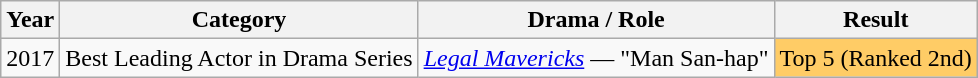<table class="wikitable sortable">
<tr>
<th>Year</th>
<th>Category</th>
<th>Drama / Role</th>
<th>Result</th>
</tr>
<tr>
<td>2017</td>
<td>Best Leading Actor in Drama Series</td>
<td><em><a href='#'>Legal Mavericks</a></em> — "Man San-hap"</td>
<td style="text-align:center; background: #ffcc66;">Top 5 (Ranked 2nd)</td>
</tr>
</table>
